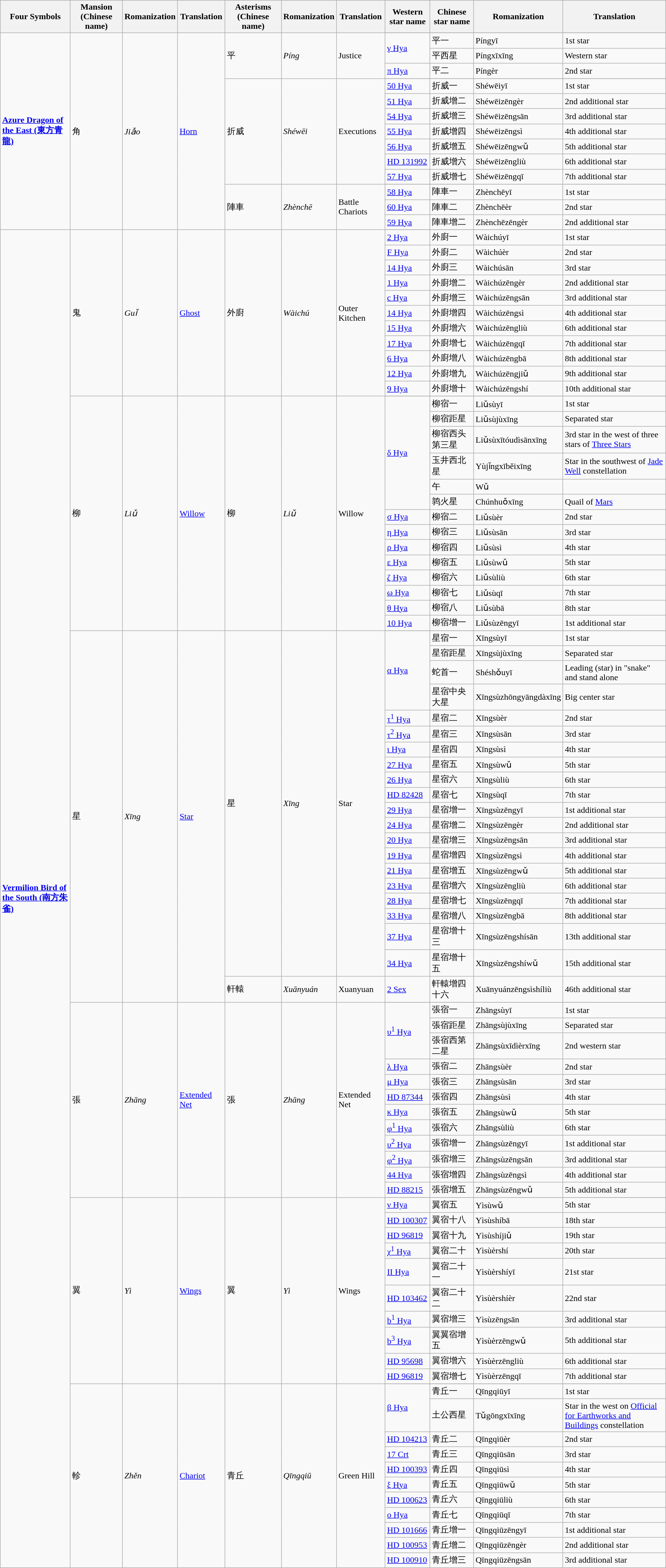<table class="wikitable">
<tr>
<th><strong>Four Symbols</strong></th>
<th><strong>Mansion (Chinese name)</strong></th>
<th><strong>Romanization</strong></th>
<th><strong>Translation</strong></th>
<th><strong>Asterisms (Chinese name)</strong></th>
<th><strong>Romanization</strong></th>
<th><strong>Translation</strong></th>
<th><strong>Western star name</strong></th>
<th><strong>Chinese star name</strong></th>
<th><strong>Romanization</strong></th>
<th><strong>Translation</strong></th>
</tr>
<tr>
<td rowspan="17"><strong><a href='#'>Azure Dragon of the East (東方青龍)</a></strong></td>
<td rowspan="17">角</td>
<td rowspan="17"><em>Jiǎo</em></td>
<td rowspan="17"><a href='#'>Horn</a></td>
<td rowspan="5">平</td>
<td rowspan="5"><em>Píng</em></td>
<td rowspan="5">Justice</td>
</tr>
<tr>
<td rowspan="3"><a href='#'>γ Hya</a></td>
</tr>
<tr>
<td>平一</td>
<td>Píngyī</td>
<td>1st star</td>
</tr>
<tr>
<td>平西星</td>
<td>Píngxīxīng</td>
<td>Western star</td>
</tr>
<tr>
<td><a href='#'>π Hya</a></td>
<td>平二</td>
<td>Píngèr</td>
<td>2nd star</td>
</tr>
<tr>
<td rowspan="8">折威</td>
<td rowspan="8"><em>Shéwēi</em></td>
<td rowspan="8">Executions</td>
</tr>
<tr>
<td><a href='#'>50 Hya</a></td>
<td>折威一</td>
<td>Shéwēiyī</td>
<td>1st star</td>
</tr>
<tr>
<td><a href='#'>51 Hya</a></td>
<td>折威增二</td>
<td>Shéwēizēngèr</td>
<td>2nd additional star</td>
</tr>
<tr>
<td><a href='#'>54 Hya</a></td>
<td>折威增三</td>
<td>Shéwēizēngsān</td>
<td>3rd additional star</td>
</tr>
<tr>
<td><a href='#'>55 Hya</a></td>
<td>折威增四</td>
<td>Shéwēizēngsì</td>
<td>4th additional star</td>
</tr>
<tr>
<td><a href='#'>56 Hya</a></td>
<td>折威增五</td>
<td>Shéwēizēngwǔ</td>
<td>5th additional star</td>
</tr>
<tr>
<td><a href='#'>HD 131992</a></td>
<td>折威增六</td>
<td>Shéwēizēngliù</td>
<td>6th additional star</td>
</tr>
<tr>
<td><a href='#'>57 Hya</a></td>
<td>折威增七</td>
<td>Shéwēizēngqī</td>
<td>7th additional star</td>
</tr>
<tr>
<td rowspan="4">陣車</td>
<td rowspan="4"><em>Zhènchē</em></td>
<td rowspan="4">Battle Chariots</td>
</tr>
<tr>
<td><a href='#'>58 Hya</a></td>
<td>陣車一</td>
<td>Zhènchēyī</td>
<td>1st star</td>
</tr>
<tr>
<td><a href='#'>60 Hya</a></td>
<td>陣車二</td>
<td>Zhènchēèr</td>
<td>2nd star</td>
</tr>
<tr>
<td><a href='#'>59 Hya</a></td>
<td>陣車增二</td>
<td>Zhènchēzēngèr</td>
<td>2nd additional star</td>
</tr>
<tr>
<td rowspan="92"><strong><a href='#'>Vermilion Bird of the South (南方朱雀)</a></strong></td>
<td rowspan="12">鬼</td>
<td rowspan="12"><em>Guǐ</em></td>
<td rowspan="12"><a href='#'>Ghost</a></td>
<td rowspan="12">外廚</td>
<td rowspan="12"><em>Wàichú</em></td>
<td rowspan="12">Outer Kitchen</td>
</tr>
<tr>
<td><a href='#'>2 Hya</a></td>
<td>外廚一</td>
<td>Wàichúyī</td>
<td>1st star</td>
</tr>
<tr>
<td><a href='#'>F Hya</a></td>
<td>外廚二</td>
<td>Wàichúèr</td>
<td>2nd star</td>
</tr>
<tr>
<td><a href='#'>14 Hya</a></td>
<td>外廚三</td>
<td>Wàichúsān</td>
<td>3rd star</td>
</tr>
<tr>
<td><a href='#'>1 Hya</a></td>
<td>外廚增二</td>
<td>Wàichúzēngèr</td>
<td>2nd additional star</td>
</tr>
<tr>
<td><a href='#'>c Hya</a></td>
<td>外廚增三</td>
<td>Wàichúzēngsān</td>
<td>3rd additional star</td>
</tr>
<tr>
<td><a href='#'>14 Hya</a></td>
<td>外廚增四</td>
<td>Wàichúzēngsì</td>
<td>4th additional star</td>
</tr>
<tr>
<td><a href='#'>15 Hya</a></td>
<td>外廚增六</td>
<td>Wàichúzēngliù</td>
<td>6th additional star</td>
</tr>
<tr>
<td><a href='#'>17 Hya</a></td>
<td>外廚增七</td>
<td>Wàichúzēngqī</td>
<td>7th additional star</td>
</tr>
<tr>
<td><a href='#'>6 Hya</a></td>
<td>外廚增八</td>
<td>Wàichúzēngbā</td>
<td>8th additional star</td>
</tr>
<tr>
<td><a href='#'>12 Hya</a></td>
<td>外廚增九</td>
<td>Wàichúzēngjiǔ</td>
<td>9th additional star</td>
</tr>
<tr>
<td><a href='#'>9 Hya</a></td>
<td>外廚增十</td>
<td>Wàichúzēngshí</td>
<td>10th additional star</td>
</tr>
<tr>
<td rowspan="16">柳</td>
<td rowspan="16"><em>Liǔ</em></td>
<td rowspan="16"><a href='#'>Willow</a></td>
<td rowspan="16">柳</td>
<td rowspan="16"><em>Liǔ</em></td>
<td rowspan="16">Willow</td>
</tr>
<tr>
<td rowspan="7"><a href='#'>δ Hya</a></td>
</tr>
<tr>
<td>柳宿一</td>
<td>Liǔsùyī</td>
<td>1st star</td>
</tr>
<tr>
<td>柳宿距星</td>
<td>Liǔsùjùxīng</td>
<td>Separated star</td>
</tr>
<tr>
<td>柳宿西头第三星</td>
<td>Liǔsùxītóudìsānxīng</td>
<td>3rd star in the west of three stars of <a href='#'>Three Stars</a></td>
</tr>
<tr>
<td>玉井西北星</td>
<td>Yùjǐngxīběixīng</td>
<td>Star in the southwest of <a href='#'>Jade Well</a> constellation</td>
</tr>
<tr>
<td>午</td>
<td>Wǔ</td>
<td></td>
</tr>
<tr>
<td>鹑火星</td>
<td>Chúnhuǒxīng</td>
<td>Quail of <a href='#'>Mars</a></td>
</tr>
<tr>
<td><a href='#'>σ Hya</a></td>
<td>柳宿二</td>
<td>Liǔsùèr</td>
<td>2nd star</td>
</tr>
<tr>
<td><a href='#'>η Hya</a></td>
<td>柳宿三</td>
<td>Liǔsùsān</td>
<td>3rd star</td>
</tr>
<tr>
<td><a href='#'>ρ Hya</a></td>
<td>柳宿四</td>
<td>Liǔsùsì</td>
<td>4th star</td>
</tr>
<tr>
<td><a href='#'>ε Hya</a></td>
<td>柳宿五</td>
<td>Liǔsùwǔ</td>
<td>5th star</td>
</tr>
<tr>
<td><a href='#'>ζ Hya</a></td>
<td>柳宿六</td>
<td>Liǔsùliù</td>
<td>6th star</td>
</tr>
<tr>
<td><a href='#'>ω Hya</a></td>
<td>柳宿七</td>
<td>Liǔsùqī</td>
<td>7th star</td>
</tr>
<tr>
<td><a href='#'>θ Hya</a></td>
<td>柳宿八</td>
<td>Liǔsùbā</td>
<td>8th star</td>
</tr>
<tr>
<td><a href='#'>10 Hya</a></td>
<td>柳宿增一</td>
<td>Liǔsùzēngyī</td>
<td>1st additional star</td>
</tr>
<tr>
<td rowspan="23">星</td>
<td rowspan="23"><em>Xīng</em></td>
<td rowspan="23"><a href='#'>Star</a></td>
<td rowspan="22">星</td>
<td rowspan="22"><em>Xīng</em></td>
<td rowspan="22">Star</td>
</tr>
<tr>
<td rowspan="5"><a href='#'>α Hya</a></td>
</tr>
<tr>
<td>星宿一</td>
<td>Xīngsùyī</td>
<td>1st star</td>
</tr>
<tr>
<td>星宿距星</td>
<td>Xīngsùjùxīng</td>
<td>Separated star</td>
</tr>
<tr>
<td>蛇首一</td>
<td>Shéshǒuyī</td>
<td>Leading (star) in "snake" and stand alone</td>
</tr>
<tr>
<td>星宿中央大星</td>
<td>Xīngsùzhōngyāngdàxīng</td>
<td>Big center star</td>
</tr>
<tr>
<td><a href='#'>τ<sup>1</sup> Hya</a></td>
<td>星宿二</td>
<td>Xīngsùèr</td>
<td>2nd star</td>
</tr>
<tr>
<td><a href='#'>τ<sup>2</sup> Hya</a></td>
<td>星宿三</td>
<td>Xīngsùsān</td>
<td>3rd star</td>
</tr>
<tr>
<td><a href='#'>ι Hya</a></td>
<td>星宿四</td>
<td>Xīngsùsì</td>
<td>4th star</td>
</tr>
<tr>
<td><a href='#'>27 Hya</a></td>
<td>星宿五</td>
<td>Xīngsùwǔ</td>
<td>5th star</td>
</tr>
<tr>
<td><a href='#'>26 Hya</a></td>
<td>星宿六</td>
<td>Xīngsùliù</td>
<td>6th star</td>
</tr>
<tr>
<td><a href='#'>HD 82428</a></td>
<td>星宿七</td>
<td>Xīngsùqī</td>
<td>7th star</td>
</tr>
<tr>
<td><a href='#'>29 Hya</a></td>
<td>星宿增一</td>
<td>Xīngsùzēngyī</td>
<td>1st additional star</td>
</tr>
<tr>
<td><a href='#'>24 Hya</a></td>
<td>星宿增二</td>
<td>Xīngsùzēngèr</td>
<td>2nd additional star</td>
</tr>
<tr>
<td><a href='#'>20 Hya</a></td>
<td>星宿增三</td>
<td>Xīngsùzēngsān</td>
<td>3rd additional star</td>
</tr>
<tr>
<td><a href='#'>19 Hya</a></td>
<td>星宿增四</td>
<td>Xīngsùzēngsì</td>
<td>4th additional star</td>
</tr>
<tr>
<td><a href='#'>21 Hya</a></td>
<td>星宿增五</td>
<td>Xīngsùzēngwǔ</td>
<td>5th additional star</td>
</tr>
<tr>
<td><a href='#'>23 Hya</a></td>
<td>星宿增六</td>
<td>Xīngsùzēngliù</td>
<td>6th additional star</td>
</tr>
<tr>
<td><a href='#'>28 Hya</a></td>
<td>星宿增七</td>
<td>Xīngsùzēngqī</td>
<td>7th additional star</td>
</tr>
<tr>
<td><a href='#'>33 Hya</a></td>
<td>星宿增八</td>
<td>Xīngsùzēngbā</td>
<td>8th additional star</td>
</tr>
<tr>
<td><a href='#'>37 Hya</a></td>
<td>星宿增十三</td>
<td>Xīngsùzēngshísān</td>
<td>13th additional star</td>
</tr>
<tr>
<td><a href='#'>34 Hya</a></td>
<td>星宿增十五</td>
<td>Xīngsùzēngshíwǔ</td>
<td>15th additional star</td>
</tr>
<tr>
<td>軒轅</td>
<td><em>Xuānyuán</em></td>
<td>Xuanyuan</td>
<td><a href='#'>2 Sex</a></td>
<td>軒轅增四十六</td>
<td>Xuānyuánzēngsìshíliù</td>
<td>46th additional star</td>
</tr>
<tr>
<td rowspan="14">張</td>
<td rowspan="14"><em>Zhāng</em></td>
<td rowspan="14"><a href='#'>Extended Net</a></td>
<td rowspan="14">張</td>
<td rowspan="14"><em>Zhāng</em></td>
<td rowspan="14">Extended Net</td>
</tr>
<tr>
<td rowspan="4"><a href='#'>υ<sup>1</sup> Hya</a></td>
</tr>
<tr>
<td>張宿一</td>
<td>Zhāngsùyī</td>
<td>1st star</td>
</tr>
<tr>
<td>張宿距星</td>
<td>Zhāngsùjùxīng</td>
<td>Separated star</td>
</tr>
<tr>
<td>張宿西第二星</td>
<td>Zhāngsùxīdìèrxīng</td>
<td>2nd western star</td>
</tr>
<tr>
<td><a href='#'>λ Hya</a></td>
<td>張宿二</td>
<td>Zhāngsùèr</td>
<td>2nd star</td>
</tr>
<tr>
<td><a href='#'>μ Hya</a></td>
<td>張宿三</td>
<td>Zhāngsùsān</td>
<td>3rd star</td>
</tr>
<tr>
<td><a href='#'>HD 87344</a></td>
<td>張宿四</td>
<td>Zhāngsùsì</td>
<td>4th star</td>
</tr>
<tr>
<td><a href='#'>κ Hya</a></td>
<td>張宿五</td>
<td>Zhāngsùwǔ</td>
<td>5th star</td>
</tr>
<tr>
<td><a href='#'>φ<sup>1</sup> Hya</a></td>
<td>張宿六</td>
<td>Zhāngsùliù</td>
<td>6th star</td>
</tr>
<tr>
<td><a href='#'>υ<sup>2</sup> Hya</a></td>
<td>張宿增一</td>
<td>Zhāngsùzēngyī</td>
<td>1st additional star</td>
</tr>
<tr>
<td><a href='#'>φ<sup>2</sup> Hya</a></td>
<td>張宿增三</td>
<td>Zhāngsùzēngsān</td>
<td>3rd additional star</td>
</tr>
<tr>
<td><a href='#'>44 Hya</a></td>
<td>張宿增四</td>
<td>Zhāngsùzēngsì</td>
<td>4th additional star</td>
</tr>
<tr>
<td><a href='#'>HD 88215</a></td>
<td>張宿增五</td>
<td>Zhāngsùzēngwǔ</td>
<td>5th additional star</td>
</tr>
<tr>
<td rowspan="11">翼</td>
<td rowspan="11"><em>Yì </em></td>
<td rowspan="11"><a href='#'>Wings</a></td>
<td rowspan="11">翼</td>
<td rowspan="11"><em>Yì </em></td>
<td rowspan="11">Wings</td>
</tr>
<tr>
<td><a href='#'>ν Hya</a></td>
<td>翼宿五</td>
<td>Yìsùwǔ</td>
<td>5th star</td>
</tr>
<tr>
<td><a href='#'>HD 100307</a></td>
<td>翼宿十八</td>
<td>Yìsùshíbā</td>
<td>18th star</td>
</tr>
<tr>
<td><a href='#'>HD 96819</a></td>
<td>翼宿十九</td>
<td>Yìsùshíjiǔ</td>
<td>19th star</td>
</tr>
<tr>
<td><a href='#'>χ<sup>1</sup> Hya</a></td>
<td>翼宿二十</td>
<td>Yìsùèrshí</td>
<td>20th star</td>
</tr>
<tr>
<td><a href='#'>II Hya</a></td>
<td>翼宿二十一</td>
<td>Yìsùèrshíyī</td>
<td>21st star</td>
</tr>
<tr>
<td><a href='#'>HD 103462</a></td>
<td>翼宿二十二</td>
<td>Yìsùèrshíèr</td>
<td>22nd star</td>
</tr>
<tr>
<td><a href='#'>b<sup>1</sup> Hya</a></td>
<td>翼宿增三</td>
<td>Yìsùzēngsān</td>
<td>3rd additional star</td>
</tr>
<tr>
<td><a href='#'>b<sup>3</sup> Hya</a></td>
<td>翼翼宿增五</td>
<td>Yìsùèrzēngwǔ</td>
<td>5th additional star</td>
</tr>
<tr>
<td><a href='#'>HD 95698</a></td>
<td>翼宿增六</td>
<td>Yìsùèrzēngliù</td>
<td>6th additional star</td>
</tr>
<tr>
<td><a href='#'>HD 96819</a></td>
<td>翼宿增七</td>
<td>Yìsùèrzēngqī</td>
<td>7th additional star</td>
</tr>
<tr>
<td rowspan="14">軫</td>
<td rowspan="14"><em>Zhěn</em></td>
<td rowspan="14"><a href='#'>Chariot</a></td>
<td rowspan="14">青丘</td>
<td rowspan="14"><em>Qīngqiū</em></td>
<td rowspan="14">Green Hill</td>
</tr>
<tr>
<td rowspan="3"><a href='#'>β Hya</a></td>
</tr>
<tr>
<td>青丘一</td>
<td>Qīngqiūyī</td>
<td>1st star</td>
</tr>
<tr>
<td>土公西星</td>
<td>Tǔgōngxīxīng</td>
<td>Star in the west on <a href='#'>Official for Earthworks and Buildings</a> constellation</td>
</tr>
<tr>
<td><a href='#'>HD 104213</a></td>
<td>青丘二</td>
<td>Qīngqiūèr</td>
<td>2nd star</td>
</tr>
<tr>
<td><a href='#'>17 Crt</a></td>
<td>青丘三</td>
<td>Qīngqiūsān</td>
<td>3rd star</td>
</tr>
<tr>
<td><a href='#'>HD 100393</a></td>
<td>青丘四</td>
<td>Qīngqiūsì</td>
<td>4th star</td>
</tr>
<tr>
<td><a href='#'>ξ Hya</a></td>
<td>青丘五</td>
<td>Qīngqiūwǔ</td>
<td>5th star</td>
</tr>
<tr>
<td><a href='#'>HD 100623</a></td>
<td>青丘六</td>
<td>Qīngqiūliù</td>
<td>6th star</td>
</tr>
<tr>
<td><a href='#'>ο Hya</a></td>
<td>青丘七</td>
<td>Qīngqiūqī</td>
<td>7th star</td>
</tr>
<tr>
<td><a href='#'>HD 101666</a></td>
<td>青丘增一</td>
<td>Qīngqiūzēngyī</td>
<td>1st additional star</td>
</tr>
<tr>
<td><a href='#'>HD 100953</a></td>
<td>青丘增二</td>
<td>Qīngqiūzēngèr</td>
<td>2nd additional star</td>
</tr>
<tr>
<td><a href='#'>HD 100910</a></td>
<td>青丘增三</td>
<td>Qīngqiūzēngsān</td>
<td>3rd additional star</td>
</tr>
</table>
